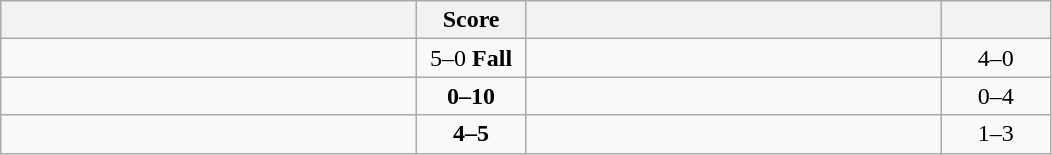<table class="wikitable" style="text-align: center; ">
<tr>
<th align="right" width="270"></th>
<th width="65">Score</th>
<th align="left" width="270"></th>
<th width="65"></th>
</tr>
<tr>
<td align="left"><strong></strong></td>
<td>5–0 <strong>Fall</strong></td>
<td align="left"></td>
<td>4–0 <strong></strong></td>
</tr>
<tr>
<td align="left"></td>
<td><strong>0–10</strong></td>
<td align="left"><strong></strong></td>
<td>0–4 <strong></strong></td>
</tr>
<tr>
<td align="left"></td>
<td><strong>4–5</strong></td>
<td align="left"><strong></strong></td>
<td>1–3 <strong></strong></td>
</tr>
</table>
